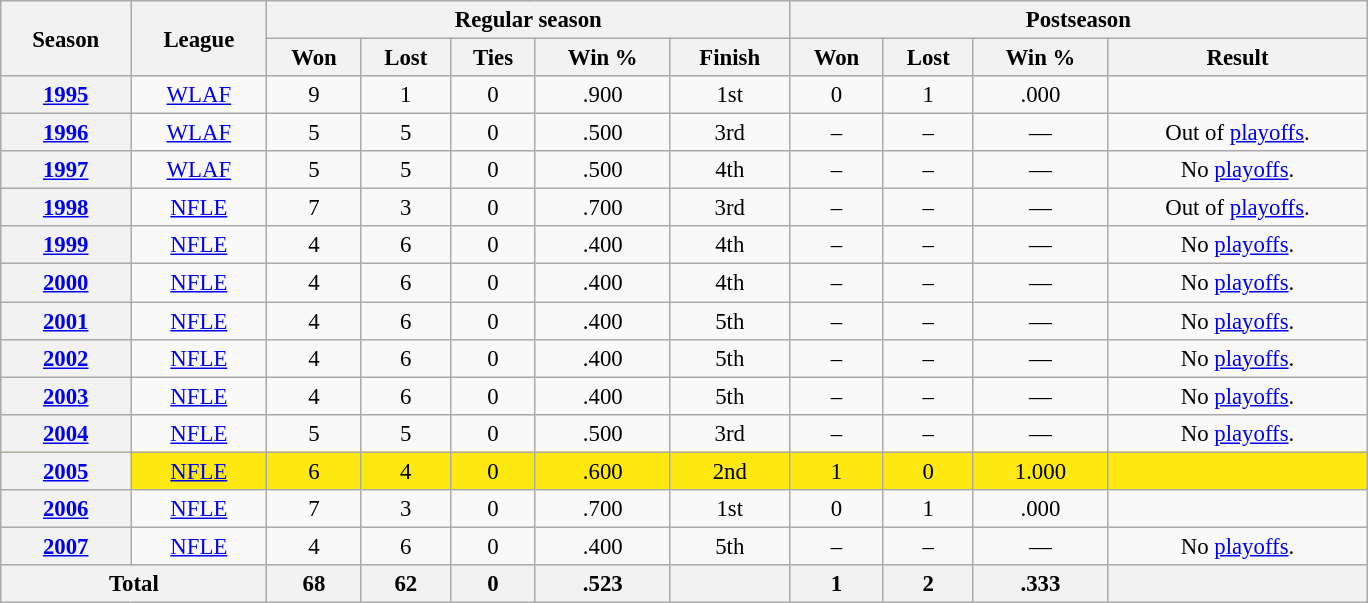<table class="wikitable" style="font-size: 95%; text-align:center; width:60em">
<tr>
<th rowspan="2">Season</th>
<th rowspan="2">League</th>
<th colspan="5">Regular season</th>
<th colspan="4">Postseason</th>
</tr>
<tr>
<th>Won</th>
<th>Lost</th>
<th>Ties</th>
<th>Win %</th>
<th>Finish</th>
<th>Won</th>
<th>Lost</th>
<th>Win %</th>
<th>Result</th>
</tr>
<tr>
<th><a href='#'>1995</a></th>
<td><a href='#'>WLAF</a></td>
<td>9</td>
<td>1</td>
<td>0</td>
<td>.900</td>
<td>1st </td>
<td>0</td>
<td>1</td>
<td>.000</td>
<td></td>
</tr>
<tr>
<th><a href='#'>1996</a></th>
<td><a href='#'>WLAF</a></td>
<td>5</td>
<td>5</td>
<td>0</td>
<td>.500</td>
<td>3rd </td>
<td>–</td>
<td>–</td>
<td>—</td>
<td>Out of <a href='#'>playoffs</a>.</td>
</tr>
<tr>
<th><a href='#'>1997</a></th>
<td><a href='#'>WLAF</a></td>
<td>5</td>
<td>5</td>
<td>0</td>
<td>.500</td>
<td>4th </td>
<td>–</td>
<td>–</td>
<td>—</td>
<td>No <a href='#'>playoffs</a>.</td>
</tr>
<tr>
<th><a href='#'>1998</a></th>
<td><a href='#'>NFLE</a></td>
<td>7</td>
<td>3</td>
<td>0</td>
<td>.700</td>
<td>3rd </td>
<td>–</td>
<td>–</td>
<td>—</td>
<td>Out of <a href='#'>playoffs</a>.</td>
</tr>
<tr>
<th><a href='#'>1999</a></th>
<td><a href='#'>NFLE</a></td>
<td>4</td>
<td>6</td>
<td>0</td>
<td>.400</td>
<td>4th </td>
<td>–</td>
<td>–</td>
<td>—</td>
<td>No <a href='#'>playoffs</a>.</td>
</tr>
<tr>
<th><a href='#'>2000</a></th>
<td><a href='#'>NFLE</a></td>
<td>4</td>
<td>6</td>
<td>0</td>
<td>.400</td>
<td>4th </td>
<td>–</td>
<td>–</td>
<td>—</td>
<td>No <a href='#'>playoffs</a>.</td>
</tr>
<tr>
<th><a href='#'>2001</a></th>
<td><a href='#'>NFLE</a></td>
<td>4</td>
<td>6</td>
<td>0</td>
<td>.400</td>
<td>5th </td>
<td>–</td>
<td>–</td>
<td>—</td>
<td>No <a href='#'>playoffs</a>.</td>
</tr>
<tr>
<th><a href='#'>2002</a></th>
<td><a href='#'>NFLE</a></td>
<td>4</td>
<td>6</td>
<td>0</td>
<td>.400</td>
<td>5th </td>
<td>–</td>
<td>–</td>
<td>—</td>
<td>No <a href='#'>playoffs</a>.</td>
</tr>
<tr>
<th><a href='#'>2003</a></th>
<td><a href='#'>NFLE</a></td>
<td>4</td>
<td>6</td>
<td>0</td>
<td>.400</td>
<td>5th </td>
<td>–</td>
<td>–</td>
<td>—</td>
<td>No <a href='#'>playoffs</a>.</td>
</tr>
<tr>
<th><a href='#'>2004</a></th>
<td><a href='#'>NFLE</a></td>
<td>5</td>
<td>5</td>
<td>0</td>
<td>.500</td>
<td>3rd </td>
<td>–</td>
<td>–</td>
<td>—</td>
<td>No <a href='#'>playoffs</a>.</td>
</tr>
<tr style="background:#FDE910;">
<th><a href='#'>2005</a></th>
<td><a href='#'>NFLE</a></td>
<td>6</td>
<td>4</td>
<td>0</td>
<td>.600</td>
<td>2nd </td>
<td>1</td>
<td>0</td>
<td>1.000</td>
<td></td>
</tr>
<tr>
<th><a href='#'>2006</a></th>
<td><a href='#'>NFLE</a></td>
<td>7</td>
<td>3</td>
<td>0</td>
<td>.700</td>
<td>1st </td>
<td>0</td>
<td>1</td>
<td>.000</td>
<td></td>
</tr>
<tr>
<th><a href='#'>2007</a></th>
<td><a href='#'>NFLE</a></td>
<td>4</td>
<td>6</td>
<td>0</td>
<td>.400</td>
<td>5th </td>
<td>–</td>
<td>–</td>
<td>—</td>
<td>No <a href='#'>playoffs</a>.</td>
</tr>
<tr>
<th colspan="2">Total</th>
<th>68</th>
<th>62</th>
<th>0</th>
<th>.523</th>
<th></th>
<th>1</th>
<th>2</th>
<th>.333</th>
<th></th>
</tr>
</table>
